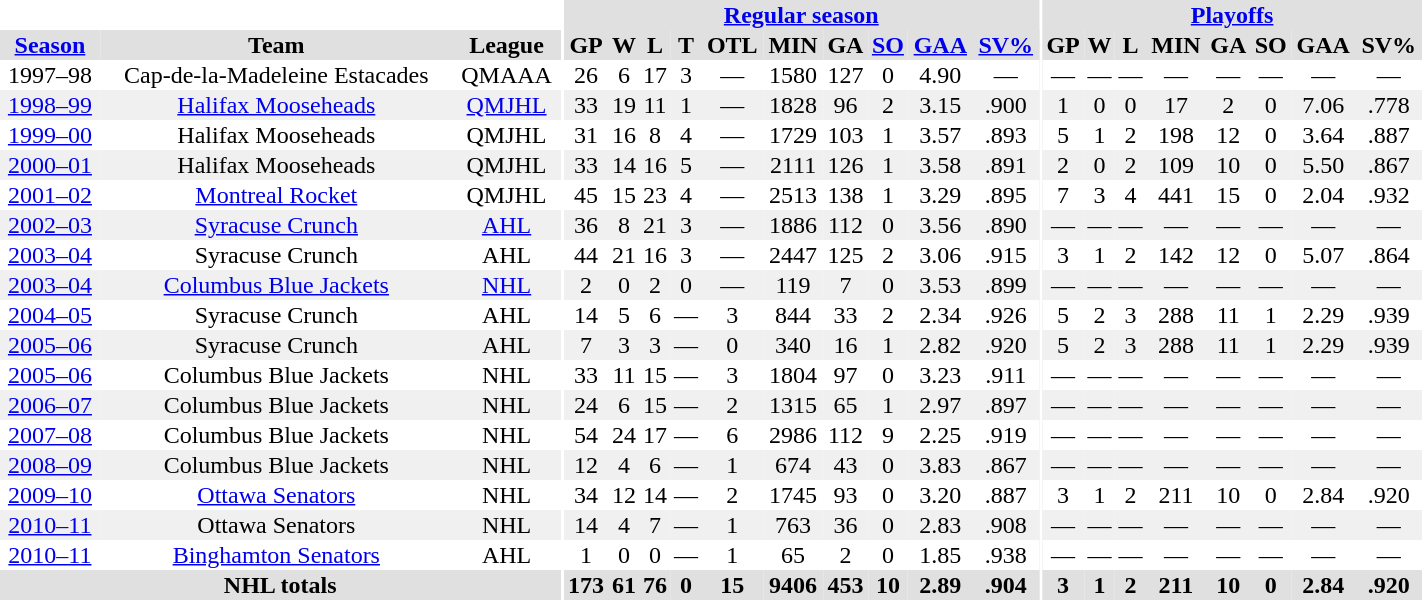<table border="0" cellpadding="1" cellspacing="0" style="width:75%; text-align:center;">
<tr bgcolor="#e0e0e0">
<th colspan="3" bgcolor="#ffffff"></th>
<th rowspan="99" bgcolor="#ffffff"></th>
<th colspan="10" bgcolor="#e0e0e0"><a href='#'>Regular season</a></th>
<th rowspan="99" bgcolor="#ffffff"></th>
<th colspan="8" bgcolor="#e0e0e0"><a href='#'>Playoffs</a></th>
</tr>
<tr bgcolor="#e0e0e0">
<th><a href='#'>Season</a></th>
<th>Team</th>
<th>League</th>
<th>GP</th>
<th>W</th>
<th>L</th>
<th>T</th>
<th>OTL</th>
<th>MIN</th>
<th>GA</th>
<th><a href='#'>SO</a></th>
<th><a href='#'>GAA</a></th>
<th><a href='#'>SV%</a></th>
<th>GP</th>
<th>W</th>
<th>L</th>
<th>MIN</th>
<th>GA</th>
<th>SO</th>
<th>GAA</th>
<th>SV%</th>
</tr>
<tr>
<td>1997–98</td>
<td>Cap-de-la-Madeleine Estacades</td>
<td>QMAAA</td>
<td>26</td>
<td>6</td>
<td>17</td>
<td>3</td>
<td>—</td>
<td>1580</td>
<td>127</td>
<td>0</td>
<td>4.90</td>
<td>—</td>
<td>—</td>
<td>—</td>
<td>—</td>
<td>—</td>
<td>—</td>
<td>—</td>
<td>—</td>
<td>—</td>
</tr>
<tr bgcolor="#f0f0f0">
<td><a href='#'>1998–99</a></td>
<td><a href='#'>Halifax Mooseheads</a></td>
<td><a href='#'>QMJHL</a></td>
<td>33</td>
<td>19</td>
<td>11</td>
<td>1</td>
<td>—</td>
<td>1828</td>
<td>96</td>
<td>2</td>
<td>3.15</td>
<td>.900</td>
<td>1</td>
<td>0</td>
<td>0</td>
<td>17</td>
<td>2</td>
<td>0</td>
<td>7.06</td>
<td>.778</td>
</tr>
<tr>
<td><a href='#'>1999–00</a></td>
<td>Halifax Mooseheads</td>
<td>QMJHL</td>
<td>31</td>
<td>16</td>
<td>8</td>
<td>4</td>
<td>—</td>
<td>1729</td>
<td>103</td>
<td>1</td>
<td>3.57</td>
<td>.893</td>
<td>5</td>
<td>1</td>
<td>2</td>
<td>198</td>
<td>12</td>
<td>0</td>
<td>3.64</td>
<td>.887</td>
</tr>
<tr bgcolor="#f0f0f0">
<td><a href='#'>2000–01</a></td>
<td>Halifax Mooseheads</td>
<td>QMJHL</td>
<td>33</td>
<td>14</td>
<td>16</td>
<td>5</td>
<td>—</td>
<td>2111</td>
<td>126</td>
<td>1</td>
<td>3.58</td>
<td>.891</td>
<td>2</td>
<td>0</td>
<td>2</td>
<td>109</td>
<td>10</td>
<td>0</td>
<td>5.50</td>
<td>.867</td>
</tr>
<tr>
<td><a href='#'>2001–02</a></td>
<td><a href='#'>Montreal Rocket</a></td>
<td>QMJHL</td>
<td>45</td>
<td>15</td>
<td>23</td>
<td>4</td>
<td>—</td>
<td>2513</td>
<td>138</td>
<td>1</td>
<td>3.29</td>
<td>.895</td>
<td>7</td>
<td>3</td>
<td>4</td>
<td>441</td>
<td>15</td>
<td>0</td>
<td>2.04</td>
<td>.932</td>
</tr>
<tr bgcolor="#f0f0f0">
<td><a href='#'>2002–03</a></td>
<td><a href='#'>Syracuse Crunch</a></td>
<td><a href='#'>AHL</a></td>
<td>36</td>
<td>8</td>
<td>21</td>
<td>3</td>
<td>—</td>
<td>1886</td>
<td>112</td>
<td>0</td>
<td>3.56</td>
<td>.890</td>
<td>—</td>
<td>—</td>
<td>—</td>
<td>—</td>
<td>—</td>
<td>—</td>
<td>—</td>
<td>—</td>
</tr>
<tr>
<td><a href='#'>2003–04</a></td>
<td>Syracuse Crunch</td>
<td>AHL</td>
<td>44</td>
<td>21</td>
<td>16</td>
<td>3</td>
<td>—</td>
<td>2447</td>
<td>125</td>
<td>2</td>
<td>3.06</td>
<td>.915</td>
<td>3</td>
<td>1</td>
<td>2</td>
<td>142</td>
<td>12</td>
<td>0</td>
<td>5.07</td>
<td>.864</td>
</tr>
<tr bgcolor="#f0f0f0">
<td><a href='#'>2003–04</a></td>
<td><a href='#'>Columbus Blue Jackets</a></td>
<td><a href='#'>NHL</a></td>
<td>2</td>
<td>0</td>
<td>2</td>
<td>0</td>
<td>—</td>
<td>119</td>
<td>7</td>
<td>0</td>
<td>3.53</td>
<td>.899</td>
<td>—</td>
<td>—</td>
<td>—</td>
<td>—</td>
<td>—</td>
<td>—</td>
<td>—</td>
<td>—</td>
</tr>
<tr>
<td><a href='#'>2004–05</a></td>
<td>Syracuse Crunch</td>
<td>AHL</td>
<td>14</td>
<td>5</td>
<td>6</td>
<td>—</td>
<td>3</td>
<td>844</td>
<td>33</td>
<td>2</td>
<td>2.34</td>
<td>.926</td>
<td>5</td>
<td>2</td>
<td>3</td>
<td>288</td>
<td>11</td>
<td>1</td>
<td>2.29</td>
<td>.939</td>
</tr>
<tr bgcolor="#f0f0f0">
<td><a href='#'>2005–06</a></td>
<td>Syracuse Crunch</td>
<td>AHL</td>
<td>7</td>
<td>3</td>
<td>3</td>
<td>—</td>
<td>0</td>
<td>340</td>
<td>16</td>
<td>1</td>
<td>2.82</td>
<td>.920</td>
<td>5</td>
<td>2</td>
<td>3</td>
<td>288</td>
<td>11</td>
<td>1</td>
<td>2.29</td>
<td>.939</td>
</tr>
<tr>
<td><a href='#'>2005–06</a></td>
<td>Columbus Blue Jackets</td>
<td>NHL</td>
<td>33</td>
<td>11</td>
<td>15</td>
<td>—</td>
<td>3</td>
<td>1804</td>
<td>97</td>
<td>0</td>
<td>3.23</td>
<td>.911</td>
<td>—</td>
<td>—</td>
<td>—</td>
<td>—</td>
<td>—</td>
<td>—</td>
<td>—</td>
<td>—</td>
</tr>
<tr bgcolor="#f0f0f0">
<td><a href='#'>2006–07</a></td>
<td>Columbus Blue Jackets</td>
<td>NHL</td>
<td>24</td>
<td>6</td>
<td>15</td>
<td>—</td>
<td>2</td>
<td>1315</td>
<td>65</td>
<td>1</td>
<td>2.97</td>
<td>.897</td>
<td>—</td>
<td>—</td>
<td>—</td>
<td>—</td>
<td>—</td>
<td>—</td>
<td>—</td>
<td>—</td>
</tr>
<tr>
<td><a href='#'>2007–08</a></td>
<td>Columbus Blue Jackets</td>
<td>NHL</td>
<td>54</td>
<td>24</td>
<td>17</td>
<td>—</td>
<td>6</td>
<td>2986</td>
<td>112</td>
<td>9</td>
<td>2.25</td>
<td>.919</td>
<td>—</td>
<td>—</td>
<td>—</td>
<td>—</td>
<td>—</td>
<td>—</td>
<td>—</td>
<td>—</td>
</tr>
<tr bgcolor="#f0f0f0">
<td><a href='#'>2008–09</a></td>
<td>Columbus Blue Jackets</td>
<td>NHL</td>
<td>12</td>
<td>4</td>
<td>6</td>
<td>—</td>
<td>1</td>
<td>674</td>
<td>43</td>
<td>0</td>
<td>3.83</td>
<td>.867</td>
<td>—</td>
<td>—</td>
<td>—</td>
<td>—</td>
<td>—</td>
<td>—</td>
<td>—</td>
<td>—</td>
</tr>
<tr>
<td><a href='#'>2009–10</a></td>
<td><a href='#'>Ottawa Senators</a></td>
<td>NHL</td>
<td>34</td>
<td>12</td>
<td>14</td>
<td>—</td>
<td>2</td>
<td>1745</td>
<td>93</td>
<td>0</td>
<td>3.20</td>
<td>.887</td>
<td>3</td>
<td>1</td>
<td>2</td>
<td>211</td>
<td>10</td>
<td>0</td>
<td>2.84</td>
<td>.920</td>
</tr>
<tr bgcolor="#f0f0f0">
<td><a href='#'>2010–11</a></td>
<td>Ottawa Senators</td>
<td>NHL</td>
<td>14</td>
<td>4</td>
<td>7</td>
<td>—</td>
<td>1</td>
<td>763</td>
<td>36</td>
<td>0</td>
<td>2.83</td>
<td>.908</td>
<td>—</td>
<td>—</td>
<td>—</td>
<td>—</td>
<td>—</td>
<td>—</td>
<td>—</td>
<td>—</td>
</tr>
<tr>
<td><a href='#'>2010–11</a></td>
<td><a href='#'>Binghamton Senators</a></td>
<td>AHL</td>
<td>1</td>
<td>0</td>
<td>0</td>
<td>—</td>
<td>1</td>
<td>65</td>
<td>2</td>
<td>0</td>
<td>1.85</td>
<td>.938</td>
<td>—</td>
<td>—</td>
<td>—</td>
<td>—</td>
<td>—</td>
<td>—</td>
<td>—</td>
<td>—</td>
</tr>
<tr bgcolor="#e0e0e0">
<th colspan=3>NHL totals</th>
<th>173</th>
<th>61</th>
<th>76</th>
<th>0</th>
<th>15</th>
<th>9406</th>
<th>453</th>
<th>10</th>
<th>2.89</th>
<th>.904</th>
<th>3</th>
<th>1</th>
<th>2</th>
<th>211</th>
<th>10</th>
<th>0</th>
<th>2.84</th>
<th>.920</th>
</tr>
</table>
